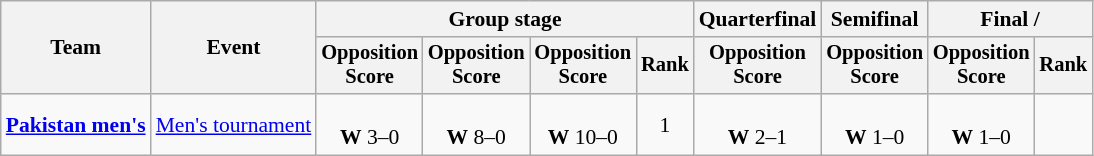<table class="wikitable" style="font-size:90%">
<tr>
<th rowspan=2>Team</th>
<th rowspan=2>Event</th>
<th colspan=4>Group stage</th>
<th>Quarterfinal</th>
<th>Semifinal</th>
<th colspan=2>Final / </th>
</tr>
<tr style="font-size:95%">
<th>Opposition<br>Score</th>
<th>Opposition<br>Score</th>
<th>Opposition<br>Score</th>
<th>Rank</th>
<th>Opposition<br>Score</th>
<th>Opposition<br>Score</th>
<th>Opposition<br>Score</th>
<th>Rank</th>
</tr>
<tr align=center>
<td align=left><strong><a href='#'>Pakistan men's</a></strong></td>
<td align=left><a href='#'>Men's tournament</a></td>
<td><br><strong>W</strong> 3–0</td>
<td><br><strong>W</strong> 8–0</td>
<td><br><strong>W</strong> 10–0</td>
<td>1</td>
<td><br><strong>W</strong> 2–1</td>
<td><br><strong>W</strong> 1–0</td>
<td><br><strong>W</strong> 1–0</td>
<td></td>
</tr>
</table>
